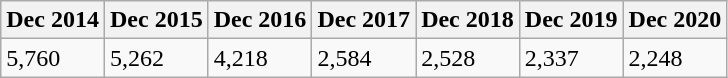<table class="wikitable">
<tr>
<th>Dec 2014</th>
<th>Dec 2015</th>
<th>Dec 2016</th>
<th>Dec 2017</th>
<th>Dec 2018</th>
<th>Dec 2019</th>
<th>Dec 2020</th>
</tr>
<tr>
<td>5,760</td>
<td>5,262</td>
<td>4,218</td>
<td>2,584</td>
<td>2,528</td>
<td>2,337</td>
<td>2,248</td>
</tr>
</table>
